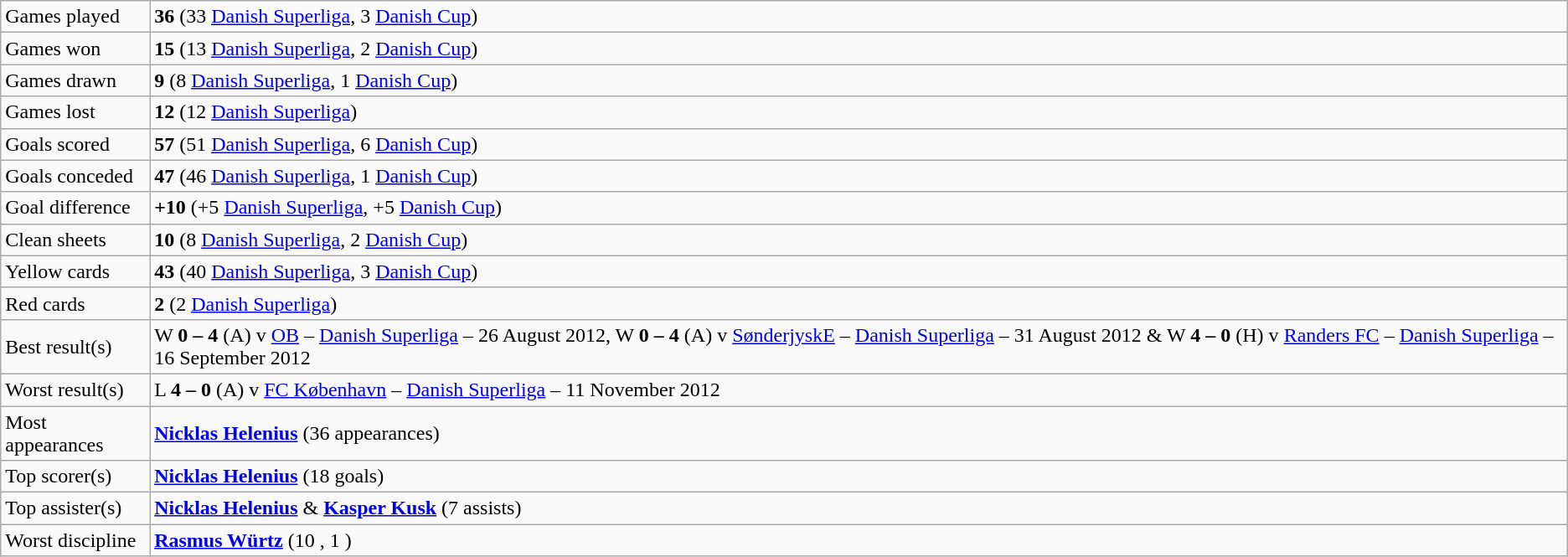<table class="wikitable">
<tr>
<td>Games played</td>
<td><strong>36</strong> (33 <a href='#'>Danish Superliga</a>, 3 <a href='#'>Danish Cup</a>)</td>
</tr>
<tr>
<td>Games won</td>
<td><strong>15</strong> (13 <a href='#'>Danish Superliga</a>, 2 <a href='#'>Danish Cup</a>)</td>
</tr>
<tr>
<td>Games drawn</td>
<td><strong>9</strong> (8 <a href='#'>Danish Superliga</a>, 1 <a href='#'>Danish Cup</a>)</td>
</tr>
<tr>
<td>Games lost</td>
<td><strong>12</strong> (12 <a href='#'>Danish Superliga</a>)</td>
</tr>
<tr>
<td>Goals scored</td>
<td><strong>57</strong> (51 <a href='#'>Danish Superliga</a>, 6 <a href='#'>Danish Cup</a>)</td>
</tr>
<tr>
<td>Goals conceded</td>
<td><strong>47</strong> (46 <a href='#'>Danish Superliga</a>, 1 <a href='#'>Danish Cup</a>)</td>
</tr>
<tr>
<td>Goal difference</td>
<td><strong>+10</strong> (+5 <a href='#'>Danish Superliga</a>, +5 <a href='#'>Danish Cup</a>)</td>
</tr>
<tr>
<td>Clean sheets</td>
<td><strong>10</strong> (8 <a href='#'>Danish Superliga</a>, 2 <a href='#'>Danish Cup</a>)</td>
</tr>
<tr>
<td>Yellow cards</td>
<td><strong>43</strong> (40 <a href='#'>Danish Superliga</a>, 3 <a href='#'>Danish Cup</a>)</td>
</tr>
<tr>
<td>Red cards</td>
<td><strong>2</strong> (2 <a href='#'>Danish Superliga</a>)</td>
</tr>
<tr>
<td>Best result(s)</td>
<td>W <strong>0 – 4</strong> (A) v <a href='#'>OB</a> – <a href='#'>Danish Superliga</a> – 26 August 2012, W <strong>0 – 4</strong> (A) v <a href='#'>SønderjyskE</a> – <a href='#'>Danish Superliga</a> – 31 August 2012 & W <strong>4 – 0</strong> (H) v <a href='#'>Randers FC</a> – <a href='#'>Danish Superliga</a> – 16 September 2012</td>
</tr>
<tr>
<td>Worst result(s)</td>
<td>L <strong>4 – 0</strong> (A) v <a href='#'>FC København</a> – <a href='#'>Danish Superliga</a> – 11 November 2012</td>
</tr>
<tr>
<td>Most appearances</td>
<td><strong><a href='#'>Nicklas Helenius</a></strong> (36 appearances)</td>
</tr>
<tr>
<td>Top scorer(s)</td>
<td><strong><a href='#'>Nicklas Helenius</a></strong> (18 goals)</td>
</tr>
<tr>
<td>Top assister(s)</td>
<td><strong><a href='#'>Nicklas Helenius</a></strong> & <strong><a href='#'>Kasper Kusk</a></strong> (7 assists)</td>
</tr>
<tr>
<td>Worst discipline</td>
<td><strong><a href='#'>Rasmus Würtz</a></strong> (10 , 1 )</td>
</tr>
</table>
